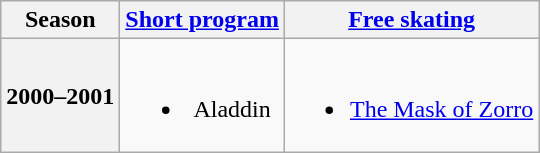<table class=wikitable style=text-align:center>
<tr>
<th>Season</th>
<th><a href='#'>Short program</a></th>
<th><a href='#'>Free skating</a></th>
</tr>
<tr>
<th>2000–2001 <br> </th>
<td><br><ul><li>Aladdin</li></ul></td>
<td><br><ul><li><a href='#'>The Mask of Zorro</a></li></ul></td>
</tr>
</table>
